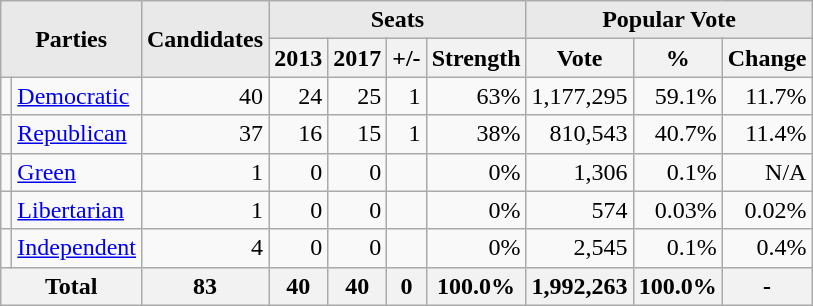<table class=wikitable>
<tr>
<th style="background-color:#E9E9E9" align=center rowspan= 2 colspan=2>Parties</th>
<th style="background-color:#E9E9E9" align=center rowspan= 2>Candidates</th>
<th style="background-color:#E9E9E9" align=center colspan=4>Seats</th>
<th style="background-color:#E9E9E9" align=center colspan=3>Popular Vote</th>
</tr>
<tr>
<th align=center>2013</th>
<th align=center>2017</th>
<th align=center>+/-</th>
<th align=center>Strength</th>
<th align=center>Vote</th>
<th align=center>%</th>
<th align=center>Change</th>
</tr>
<tr>
<td></td>
<td align=left><a href='#'>Democratic</a></td>
<td align=right>40</td>
<td align=right >24</td>
<td align=right >25</td>
<td align=right>1</td>
<td align=right >63%</td>
<td align=right >1,177,295</td>
<td align=right >59.1%</td>
<td align=right>11.7%</td>
</tr>
<tr>
<td></td>
<td align=left><a href='#'>Republican</a></td>
<td align=right>37</td>
<td align=right>16</td>
<td align=right>15</td>
<td align=right>1</td>
<td align=right>38%</td>
<td align=right>810,543</td>
<td align=right>40.7%</td>
<td align=right>11.4%</td>
</tr>
<tr>
<td></td>
<td><a href='#'>Green</a></td>
<td align=right>1</td>
<td align=right>0</td>
<td align=right>0</td>
<td align=right></td>
<td align=right>0%</td>
<td align=right>1,306</td>
<td align=right>0.1%</td>
<td align=right>N/A</td>
</tr>
<tr>
<td></td>
<td><a href='#'>Libertarian</a></td>
<td align=right>1</td>
<td align=right>0</td>
<td align=right>0</td>
<td align=right></td>
<td align=right>0%</td>
<td align=right>574</td>
<td align=right>0.03%</td>
<td align=right>0.02%</td>
</tr>
<tr>
<td></td>
<td><a href='#'>Independent</a></td>
<td align=right>4</td>
<td align=right>0</td>
<td align=right>0</td>
<td align=right></td>
<td align=right>0%</td>
<td align=right>2,545</td>
<td align=right>0.1%</td>
<td align=right>0.4%</td>
</tr>
<tr>
<th align=center colspan="2">Total</th>
<th align=center>83</th>
<th align=center>40</th>
<th align=center>40</th>
<th align=center>0</th>
<th align=center>100.0%</th>
<th align=center>1,992,263</th>
<th align=center>100.0%</th>
<th align=center>-</th>
</tr>
</table>
